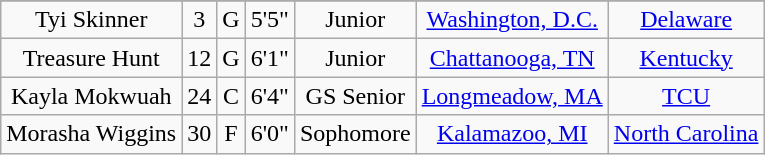<table class="wikitable sortable" style="text-align: center">
<tr align=center>
</tr>
<tr>
<td>Tyi Skinner</td>
<td>3</td>
<td>G</td>
<td>5'5"</td>
<td>Junior</td>
<td><a href='#'>Washington, D.C.</a></td>
<td><a href='#'>Delaware</a></td>
</tr>
<tr>
<td>Treasure Hunt</td>
<td>12</td>
<td>G</td>
<td>6'1"</td>
<td>Junior</td>
<td><a href='#'>Chattanooga, TN</a></td>
<td><a href='#'>Kentucky</a></td>
</tr>
<tr>
<td>Kayla Mokwuah</td>
<td>24</td>
<td>C</td>
<td>6'4"</td>
<td>GS Senior</td>
<td><a href='#'>Longmeadow, MA</a></td>
<td><a href='#'>TCU</a></td>
</tr>
<tr>
<td>Morasha Wiggins</td>
<td>30</td>
<td>F</td>
<td>6'0"</td>
<td>Sophomore</td>
<td><a href='#'>Kalamazoo, MI</a></td>
<td><a href='#'>North Carolina</a></td>
</tr>
</table>
